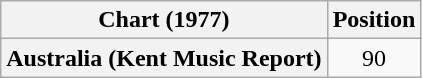<table class="wikitable sortable plainrowheaders">
<tr>
<th>Chart (1977)</th>
<th>Position</th>
</tr>
<tr>
<th scope="row">Australia (Kent Music Report)</th>
<td align="center">90</td>
</tr>
</table>
